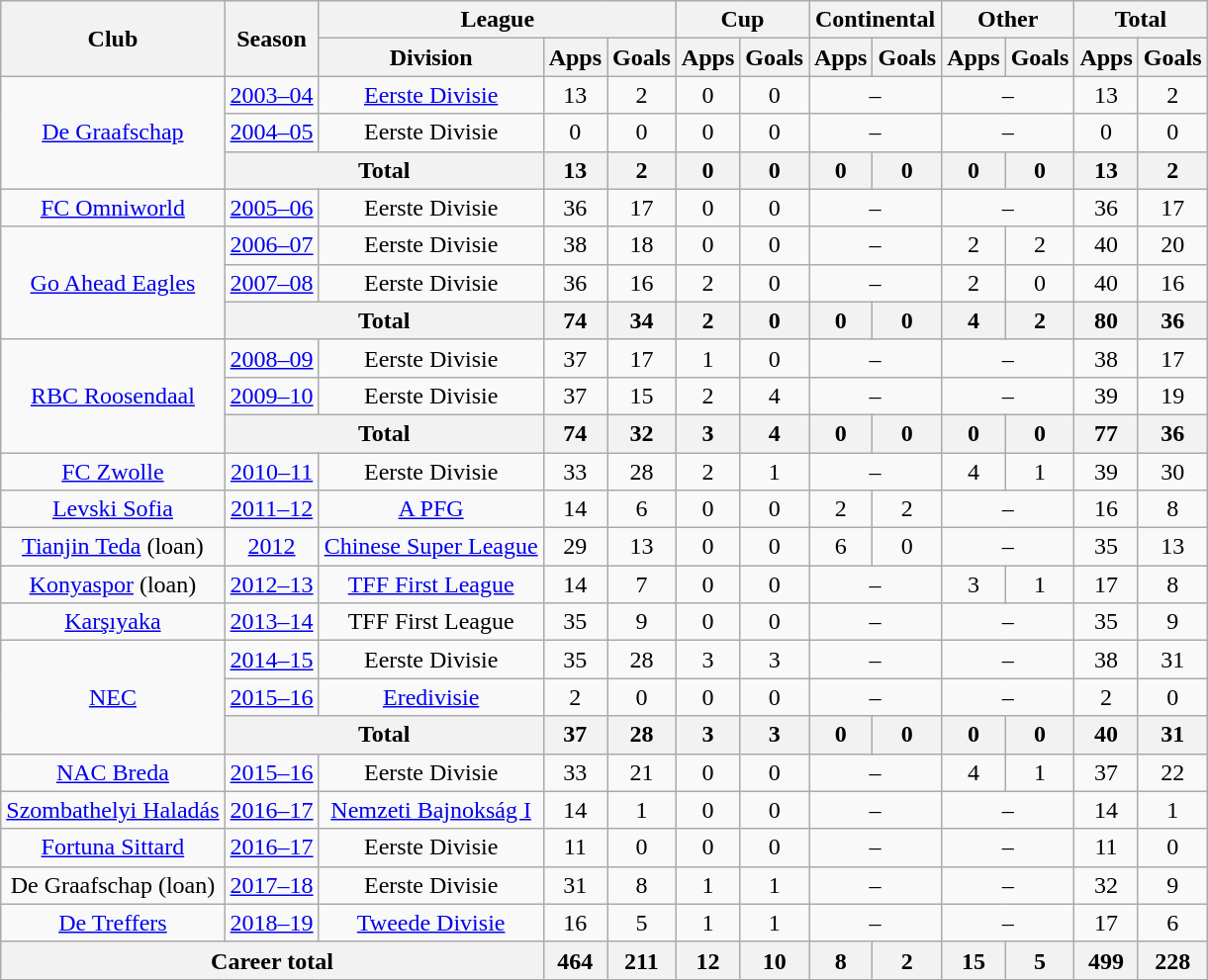<table class="wikitable" style="text-align:center">
<tr>
<th rowspan="2">Club</th>
<th rowspan="2">Season</th>
<th colspan="3">League</th>
<th colspan="2">Cup</th>
<th colspan="2">Continental</th>
<th colspan="2">Other</th>
<th colspan="2">Total</th>
</tr>
<tr>
<th>Division</th>
<th>Apps</th>
<th>Goals</th>
<th>Apps</th>
<th>Goals</th>
<th>Apps</th>
<th>Goals</th>
<th>Apps</th>
<th>Goals</th>
<th>Apps</th>
<th>Goals</th>
</tr>
<tr>
<td rowspan="3"><a href='#'>De Graafschap</a></td>
<td><a href='#'>2003–04</a></td>
<td><a href='#'>Eerste Divisie</a></td>
<td>13</td>
<td>2</td>
<td>0</td>
<td>0</td>
<td colspan="2">–</td>
<td colspan="2">–</td>
<td>13</td>
<td>2</td>
</tr>
<tr>
<td><a href='#'>2004–05</a></td>
<td>Eerste Divisie</td>
<td>0</td>
<td>0</td>
<td>0</td>
<td>0</td>
<td colspan="2">–</td>
<td colspan="2">–</td>
<td>0</td>
<td>0</td>
</tr>
<tr>
<th colspan="2">Total</th>
<th>13</th>
<th>2</th>
<th>0</th>
<th>0</th>
<th>0</th>
<th>0</th>
<th>0</th>
<th>0</th>
<th>13</th>
<th>2</th>
</tr>
<tr>
<td><a href='#'>FC Omniworld</a></td>
<td><a href='#'>2005–06</a></td>
<td>Eerste Divisie</td>
<td>36</td>
<td>17</td>
<td>0</td>
<td>0</td>
<td colspan="2">–</td>
<td colspan="2">–</td>
<td>36</td>
<td>17</td>
</tr>
<tr>
<td rowspan="3"><a href='#'>Go Ahead Eagles</a></td>
<td><a href='#'>2006–07</a></td>
<td>Eerste Divisie</td>
<td>38</td>
<td>18</td>
<td>0</td>
<td>0</td>
<td colspan="2">–</td>
<td>2</td>
<td>2</td>
<td>40</td>
<td>20</td>
</tr>
<tr>
<td><a href='#'>2007–08</a></td>
<td>Eerste Divisie</td>
<td>36</td>
<td>16</td>
<td>2</td>
<td>0</td>
<td colspan="2">–</td>
<td>2</td>
<td>0</td>
<td>40</td>
<td>16</td>
</tr>
<tr>
<th colspan="2">Total</th>
<th>74</th>
<th>34</th>
<th>2</th>
<th>0</th>
<th>0</th>
<th>0</th>
<th>4</th>
<th>2</th>
<th>80</th>
<th>36</th>
</tr>
<tr>
<td rowspan="3"><a href='#'>RBC Roosendaal</a></td>
<td><a href='#'>2008–09</a></td>
<td>Eerste Divisie</td>
<td>37</td>
<td>17</td>
<td>1</td>
<td>0</td>
<td colspan="2">–</td>
<td colspan="2">–</td>
<td>38</td>
<td>17</td>
</tr>
<tr>
<td><a href='#'>2009–10</a></td>
<td>Eerste Divisie</td>
<td>37</td>
<td>15</td>
<td>2</td>
<td>4</td>
<td colspan="2">–</td>
<td colspan="2">–</td>
<td>39</td>
<td>19</td>
</tr>
<tr>
<th colspan="2">Total</th>
<th>74</th>
<th>32</th>
<th>3</th>
<th>4</th>
<th>0</th>
<th>0</th>
<th>0</th>
<th>0</th>
<th>77</th>
<th>36</th>
</tr>
<tr>
<td><a href='#'>FC Zwolle</a></td>
<td><a href='#'>2010–11</a></td>
<td>Eerste Divisie</td>
<td>33</td>
<td>28</td>
<td>2</td>
<td>1</td>
<td colspan="2">–</td>
<td>4</td>
<td>1</td>
<td>39</td>
<td>30</td>
</tr>
<tr>
<td><a href='#'>Levski Sofia</a></td>
<td><a href='#'>2011–12</a></td>
<td><a href='#'>A PFG</a></td>
<td>14</td>
<td>6</td>
<td>0</td>
<td>0</td>
<td>2</td>
<td>2</td>
<td colspan="2">–</td>
<td>16</td>
<td>8</td>
</tr>
<tr>
<td><a href='#'>Tianjin Teda</a> (loan)</td>
<td><a href='#'>2012</a></td>
<td><a href='#'>Chinese Super League</a></td>
<td>29</td>
<td>13</td>
<td>0</td>
<td>0</td>
<td>6</td>
<td>0</td>
<td colspan="2">–</td>
<td>35</td>
<td>13</td>
</tr>
<tr>
<td><a href='#'>Konyaspor</a> (loan)</td>
<td><a href='#'>2012–13</a></td>
<td><a href='#'>TFF First League</a></td>
<td>14</td>
<td>7</td>
<td>0</td>
<td>0</td>
<td colspan="2">–</td>
<td>3</td>
<td>1</td>
<td>17</td>
<td>8</td>
</tr>
<tr>
<td><a href='#'>Karşıyaka</a></td>
<td><a href='#'>2013–14</a></td>
<td>TFF First League</td>
<td>35</td>
<td>9</td>
<td>0</td>
<td>0</td>
<td colspan="2">–</td>
<td colspan="2">–</td>
<td>35</td>
<td>9</td>
</tr>
<tr>
<td rowspan="3"><a href='#'>NEC</a></td>
<td><a href='#'>2014–15</a></td>
<td>Eerste Divisie</td>
<td>35</td>
<td>28</td>
<td>3</td>
<td>3</td>
<td colspan="2">–</td>
<td colspan="2">–</td>
<td>38</td>
<td>31</td>
</tr>
<tr>
<td><a href='#'>2015–16</a></td>
<td><a href='#'>Eredivisie</a></td>
<td>2</td>
<td>0</td>
<td>0</td>
<td>0</td>
<td colspan="2">–</td>
<td colspan="2">–</td>
<td>2</td>
<td>0</td>
</tr>
<tr>
<th colspan="2">Total</th>
<th>37</th>
<th>28</th>
<th>3</th>
<th>3</th>
<th>0</th>
<th>0</th>
<th>0</th>
<th>0</th>
<th>40</th>
<th>31</th>
</tr>
<tr>
<td><a href='#'>NAC Breda</a></td>
<td><a href='#'>2015–16</a></td>
<td>Eerste Divisie</td>
<td>33</td>
<td>21</td>
<td>0</td>
<td>0</td>
<td colspan="2">–</td>
<td>4</td>
<td>1</td>
<td>37</td>
<td>22</td>
</tr>
<tr>
<td><a href='#'>Szombathelyi Haladás</a></td>
<td><a href='#'>2016–17</a></td>
<td><a href='#'>Nemzeti Bajnokság I</a></td>
<td>14</td>
<td>1</td>
<td>0</td>
<td>0</td>
<td colspan="2">–</td>
<td colspan="2">–</td>
<td>14</td>
<td>1</td>
</tr>
<tr>
<td><a href='#'>Fortuna Sittard</a></td>
<td><a href='#'>2016–17</a></td>
<td>Eerste Divisie</td>
<td>11</td>
<td>0</td>
<td>0</td>
<td>0</td>
<td colspan="2">–</td>
<td colspan="2">–</td>
<td>11</td>
<td>0</td>
</tr>
<tr>
<td>De Graafschap (loan)</td>
<td><a href='#'>2017–18</a></td>
<td>Eerste Divisie</td>
<td>31</td>
<td>8</td>
<td>1</td>
<td>1</td>
<td colspan="2">–</td>
<td colspan="2">–</td>
<td>32</td>
<td>9</td>
</tr>
<tr>
<td><a href='#'>De Treffers</a></td>
<td><a href='#'>2018–19</a></td>
<td><a href='#'>Tweede Divisie</a></td>
<td>16</td>
<td>5</td>
<td>1</td>
<td>1</td>
<td colspan="2">–</td>
<td colspan="2">–</td>
<td>17</td>
<td>6</td>
</tr>
<tr>
<th colspan="3">Career total</th>
<th>464</th>
<th>211</th>
<th>12</th>
<th>10</th>
<th>8</th>
<th>2</th>
<th>15</th>
<th>5</th>
<th>499</th>
<th>228</th>
</tr>
</table>
